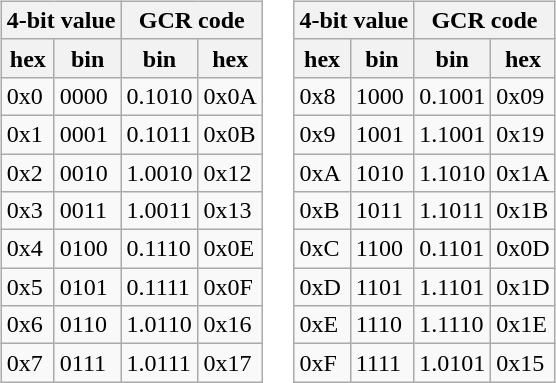<table>
<tr>
<td><br><table class="wikitable">
<tr>
<th colspan="2">4-bit value</th>
<th colspan="2">GCR code</th>
</tr>
<tr>
<th>hex</th>
<th>bin</th>
<th>bin</th>
<th>hex</th>
</tr>
<tr>
<td>0x0</td>
<td>0000</td>
<td>0.1010</td>
<td>0x0A</td>
</tr>
<tr>
<td>0x1</td>
<td>0001</td>
<td>0.1011</td>
<td>0x0B</td>
</tr>
<tr>
<td>0x2</td>
<td>0010</td>
<td>1.0010</td>
<td>0x12</td>
</tr>
<tr>
<td>0x3</td>
<td>0011</td>
<td>1.0011</td>
<td>0x13</td>
</tr>
<tr>
<td>0x4</td>
<td>0100</td>
<td>0.1110</td>
<td>0x0E</td>
</tr>
<tr>
<td>0x5</td>
<td>0101</td>
<td>0.1111</td>
<td>0x0F</td>
</tr>
<tr>
<td>0x6</td>
<td>0110</td>
<td>1.0110</td>
<td>0x16</td>
</tr>
<tr>
<td>0x7</td>
<td>0111</td>
<td>1.0111</td>
<td>0x17</td>
</tr>
</table>
</td>
<td><br><table class="wikitable">
<tr>
<th colspan="2">4-bit value</th>
<th colspan="2">GCR code</th>
</tr>
<tr>
<th>hex</th>
<th>bin</th>
<th>bin</th>
<th>hex</th>
</tr>
<tr>
<td>0x8</td>
<td>1000</td>
<td>0.1001</td>
<td>0x09</td>
</tr>
<tr>
<td>0x9</td>
<td>1001</td>
<td>1.1001</td>
<td>0x19</td>
</tr>
<tr>
<td>0xA</td>
<td>1010</td>
<td>1.1010</td>
<td>0x1A</td>
</tr>
<tr>
<td>0xB</td>
<td>1011</td>
<td>1.1011</td>
<td>0x1B</td>
</tr>
<tr>
<td>0xC</td>
<td>1100</td>
<td>0.1101</td>
<td>0x0D</td>
</tr>
<tr>
<td>0xD</td>
<td>1101</td>
<td>1.1101</td>
<td>0x1D</td>
</tr>
<tr>
<td>0xE</td>
<td>1110</td>
<td>1.1110</td>
<td>0x1E</td>
</tr>
<tr>
<td>0xF</td>
<td>1111</td>
<td>1.0101</td>
<td>0x15</td>
</tr>
</table>
</td>
</tr>
</table>
